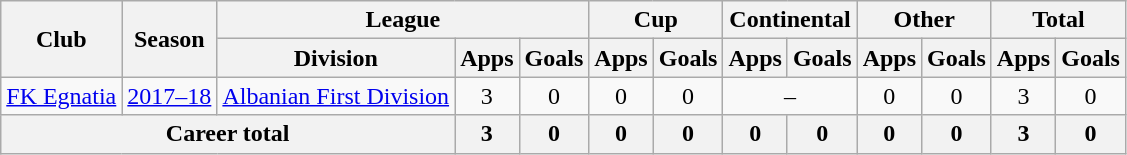<table class="wikitable" style="text-align: center">
<tr>
<th rowspan="2">Club</th>
<th rowspan="2">Season</th>
<th colspan="3">League</th>
<th colspan="2">Cup</th>
<th colspan="2">Continental</th>
<th colspan="2">Other</th>
<th colspan="2">Total</th>
</tr>
<tr>
<th>Division</th>
<th>Apps</th>
<th>Goals</th>
<th>Apps</th>
<th>Goals</th>
<th>Apps</th>
<th>Goals</th>
<th>Apps</th>
<th>Goals</th>
<th>Apps</th>
<th>Goals</th>
</tr>
<tr>
<td><a href='#'>FK Egnatia</a></td>
<td><a href='#'>2017–18</a></td>
<td><a href='#'>Albanian First Division</a></td>
<td>3</td>
<td>0</td>
<td>0</td>
<td>0</td>
<td colspan="2">–</td>
<td>0</td>
<td>0</td>
<td>3</td>
<td>0</td>
</tr>
<tr>
<th colspan="3"><strong>Career total</strong></th>
<th>3</th>
<th>0</th>
<th>0</th>
<th>0</th>
<th>0</th>
<th>0</th>
<th>0</th>
<th>0</th>
<th>3</th>
<th>0</th>
</tr>
</table>
